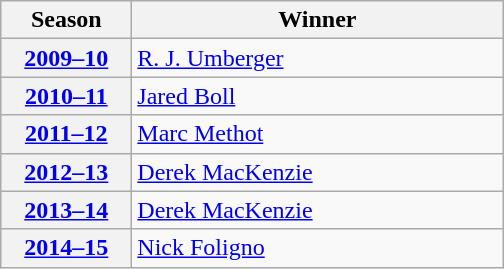<table class="wikitable">
<tr>
<th scope="col" style="width:5em">Season</th>
<th scope="col" style="width:15em">Winner</th>
</tr>
<tr>
<th scope="row"><a href='#'>2009–10</a></th>
<td><a href='#'>R. J. Umberger</a></td>
</tr>
<tr>
<th scope="row"><a href='#'>2010–11</a></th>
<td><a href='#'>Jared Boll</a></td>
</tr>
<tr>
<th scope="row"><a href='#'>2011–12</a></th>
<td><a href='#'>Marc Methot</a></td>
</tr>
<tr>
<th scope="row"><a href='#'>2012–13</a></th>
<td><a href='#'>Derek MacKenzie</a></td>
</tr>
<tr>
<th scope="row"><a href='#'>2013–14</a></th>
<td><a href='#'>Derek MacKenzie</a></td>
</tr>
<tr>
<th scope="row"><a href='#'>2014–15</a></th>
<td><a href='#'>Nick Foligno</a></td>
</tr>
</table>
